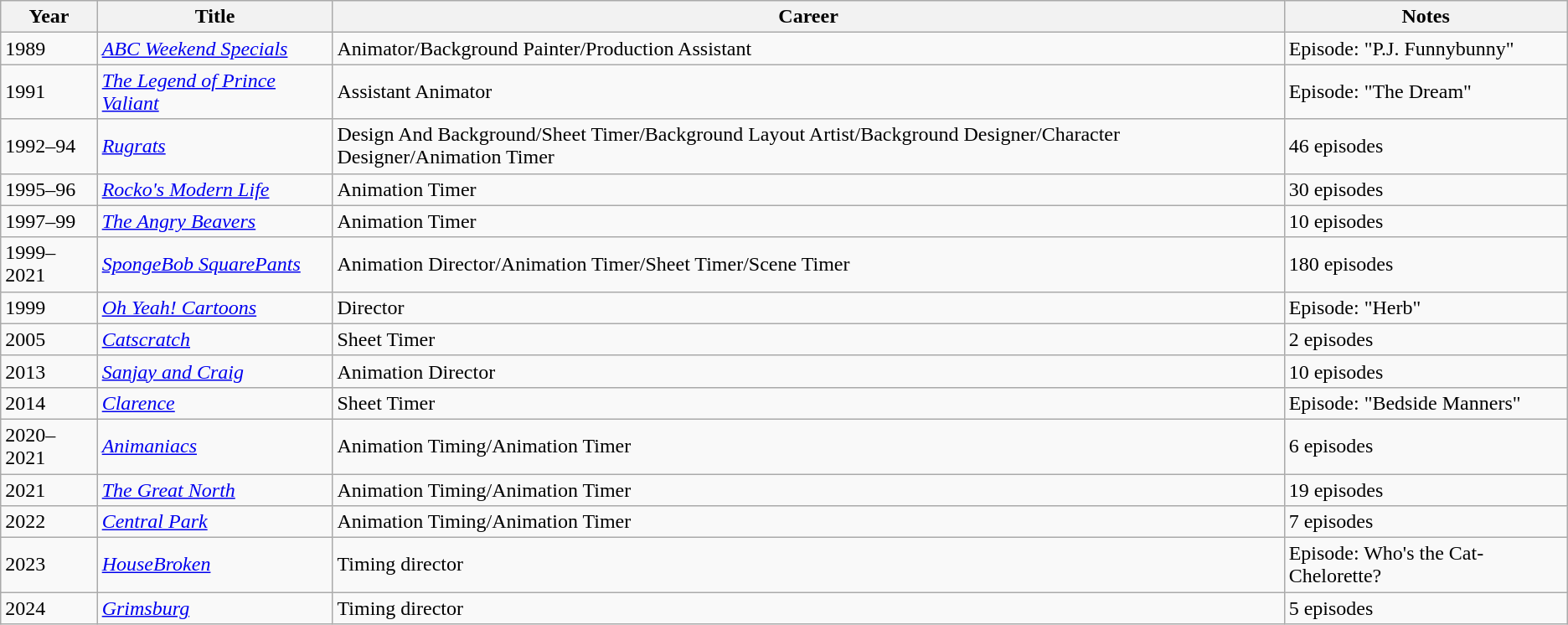<table class="wikitable">
<tr>
<th>Year</th>
<th>Title</th>
<th>Career</th>
<th>Notes</th>
</tr>
<tr>
<td>1989</td>
<td><em><a href='#'>ABC Weekend Specials</a></em></td>
<td>Animator/Background Painter/Production Assistant</td>
<td>Episode: "P.J. Funnybunny"</td>
</tr>
<tr>
<td>1991</td>
<td><em><a href='#'>The Legend of Prince Valiant</a></em></td>
<td>Assistant Animator</td>
<td>Episode: "The Dream"</td>
</tr>
<tr>
<td>1992–94</td>
<td><em><a href='#'>Rugrats</a></em></td>
<td>Design And Background/Sheet Timer/Background Layout Artist/Background Designer/Character Designer/Animation Timer</td>
<td>46 episodes</td>
</tr>
<tr>
<td>1995–96</td>
<td><em><a href='#'>Rocko's Modern Life</a></em></td>
<td>Animation Timer</td>
<td>30 episodes</td>
</tr>
<tr>
<td>1997–99</td>
<td><em><a href='#'>The Angry Beavers</a></em></td>
<td>Animation Timer</td>
<td>10 episodes</td>
</tr>
<tr>
<td>1999–2021</td>
<td><em><a href='#'>SpongeBob SquarePants</a></em></td>
<td>Animation Director/Animation Timer/Sheet Timer/Scene Timer</td>
<td>180 episodes</td>
</tr>
<tr>
<td>1999</td>
<td><em><a href='#'>Oh Yeah! Cartoons</a></em></td>
<td>Director</td>
<td>Episode: "Herb"</td>
</tr>
<tr>
<td>2005</td>
<td><em><a href='#'>Catscratch</a></em></td>
<td>Sheet Timer</td>
<td>2 episodes</td>
</tr>
<tr>
<td>2013</td>
<td><em><a href='#'>Sanjay and Craig</a></em></td>
<td>Animation Director</td>
<td>10 episodes</td>
</tr>
<tr>
<td>2014</td>
<td><em><a href='#'>Clarence</a></em></td>
<td>Sheet Timer</td>
<td>Episode: "Bedside Manners"</td>
</tr>
<tr>
<td>2020–2021</td>
<td><em><a href='#'>Animaniacs</a></em></td>
<td>Animation Timing/Animation Timer</td>
<td>6 episodes</td>
</tr>
<tr>
<td>2021</td>
<td><em><a href='#'>The Great North</a></em></td>
<td>Animation Timing/Animation Timer</td>
<td>19 episodes</td>
</tr>
<tr>
<td>2022</td>
<td><em><a href='#'>Central Park</a></em></td>
<td>Animation Timing/Animation Timer</td>
<td>7 episodes</td>
</tr>
<tr>
<td>2023</td>
<td><em><a href='#'>HouseBroken</a></em></td>
<td>Timing director</td>
<td>Episode: Who's the Cat-Chelorette?</td>
</tr>
<tr>
<td>2024</td>
<td><em><a href='#'>Grimsburg</a></em></td>
<td>Timing director</td>
<td>5 episodes</td>
</tr>
</table>
